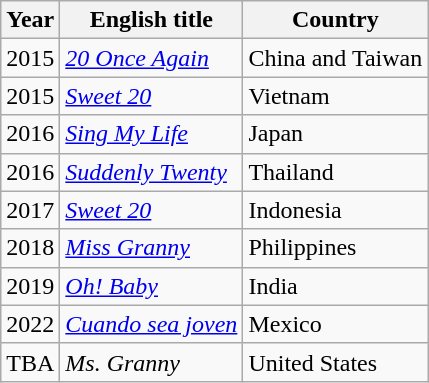<table class="wikitable">
<tr>
<th>Year</th>
<th>English title</th>
<th>Country</th>
</tr>
<tr>
<td>2015</td>
<td><em><a href='#'>20 Once Again</a></em></td>
<td>China and Taiwan</td>
</tr>
<tr>
<td>2015</td>
<td><em><a href='#'>Sweet 20</a></em></td>
<td>Vietnam</td>
</tr>
<tr>
<td>2016</td>
<td><em><a href='#'>Sing My Life</a></em></td>
<td>Japan</td>
</tr>
<tr>
<td>2016</td>
<td><em><a href='#'>Suddenly Twenty</a></em></td>
<td>Thailand</td>
</tr>
<tr>
<td>2017</td>
<td><em><a href='#'>Sweet 20</a></em></td>
<td>Indonesia</td>
</tr>
<tr>
<td>2018</td>
<td><em><a href='#'>Miss Granny</a></em></td>
<td>Philippines</td>
</tr>
<tr>
<td>2019</td>
<td><em><a href='#'>Oh! Baby</a></em></td>
<td>India</td>
</tr>
<tr>
<td>2022</td>
<td><em><a href='#'>Cuando sea joven</a></em></td>
<td>Mexico</td>
</tr>
<tr>
<td>TBA</td>
<td><em>Ms. Granny</em></td>
<td>United States</td>
</tr>
</table>
